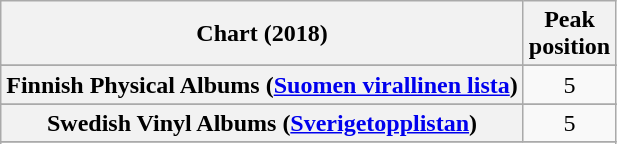<table class="wikitable sortable plainrowheaders" style="text-align:center;">
<tr>
<th scope="col">Chart (2018)</th>
<th scope="col">Peak<br> position</th>
</tr>
<tr>
</tr>
<tr>
</tr>
<tr>
</tr>
<tr>
</tr>
<tr>
</tr>
<tr>
</tr>
<tr>
<th scope="row">Finnish Physical Albums (<a href='#'>Suomen virallinen lista</a>)</th>
<td>5</td>
</tr>
<tr>
</tr>
<tr>
</tr>
<tr>
</tr>
<tr>
</tr>
<tr>
</tr>
<tr>
</tr>
<tr>
<th scope="row">Swedish Vinyl Albums (<a href='#'>Sverigetopplistan</a>)</th>
<td>5</td>
</tr>
<tr>
</tr>
<tr>
</tr>
<tr>
</tr>
<tr>
</tr>
<tr>
</tr>
<tr>
</tr>
<tr>
</tr>
<tr>
</tr>
</table>
